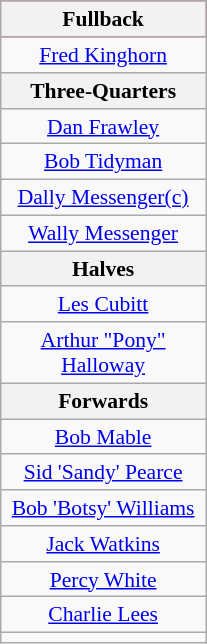<table class="wikitable" style="float:right; font-size:90%; margin-left:1em;">
<tr style="background:#f03;">
<th style="width:130px;">Fullback</th>
</tr>
<tr align=center>
<td><a href='#'>Fred Kinghorn</a></td>
</tr>
<tr align=center>
<th style="width:130px;">Three-Quarters</th>
</tr>
<tr align=center>
<td><a href='#'>Dan Frawley</a></td>
</tr>
<tr align=center>
<td><a href='#'>Bob Tidyman</a></td>
</tr>
<tr align=center>
<td><a href='#'>Dally Messenger(c)</a></td>
</tr>
<tr align=center>
<td><a href='#'>Wally Messenger</a></td>
</tr>
<tr align=center>
<th style="width:130px;">Halves</th>
</tr>
<tr align=center>
<td><a href='#'>Les Cubitt</a></td>
</tr>
<tr align=center>
<td><a href='#'>Arthur "Pony" Halloway</a></td>
</tr>
<tr align=center>
<th style="width:130px;">Forwards</th>
</tr>
<tr align=center>
<td><a href='#'>Bob Mable</a></td>
</tr>
<tr align=center>
<td><a href='#'>Sid 'Sandy' Pearce</a></td>
</tr>
<tr align=center>
<td><a href='#'>Bob 'Botsy' Williams</a></td>
</tr>
<tr align=center>
<td><a href='#'>Jack Watkins</a></td>
</tr>
<tr align=center>
<td><a href='#'>Percy White</a></td>
</tr>
<tr align=center>
<td><a href='#'>Charlie Lees</a></td>
</tr>
<tr align=center>
<td></td>
</tr>
</table>
